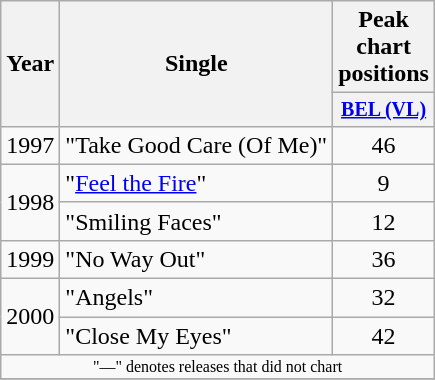<table class="wikitable" style="text-align:center;">
<tr>
<th rowspan="2">Year</th>
<th rowspan="2">Single</th>
<th colspan="1">Peak chart positions</th>
</tr>
<tr style="font-size:smaller;">
<th width="35"><a href='#'>BEL (VL)</a></th>
</tr>
<tr>
<td>1997</td>
<td align="left">"Take Good Care (Of Me)"</td>
<td>46</td>
</tr>
<tr>
<td rowspan="2">1998</td>
<td align="left">"<a href='#'>Feel the Fire</a>"</td>
<td>9</td>
</tr>
<tr>
<td align="left">"Smiling Faces"</td>
<td>12</td>
</tr>
<tr>
<td>1999</td>
<td align="left">"No Way Out"</td>
<td>36</td>
</tr>
<tr>
<td rowspan="2">2000</td>
<td align="left">"Angels"</td>
<td>32</td>
</tr>
<tr>
<td align="left">"Close My Eyes"</td>
<td>42</td>
</tr>
<tr>
<td colspan="15" style="font-size:8pt">"—" denotes releases that did not chart</td>
</tr>
<tr>
</tr>
</table>
